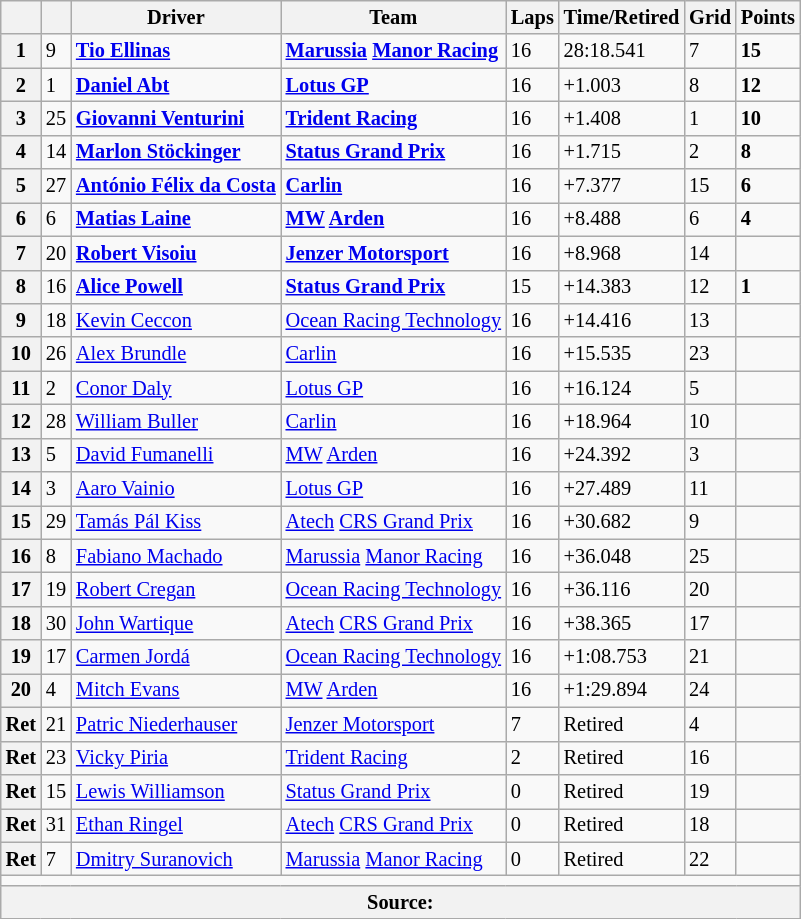<table class="wikitable" style="font-size:85%">
<tr>
<th></th>
<th></th>
<th>Driver</th>
<th>Team</th>
<th>Laps</th>
<th>Time/Retired</th>
<th>Grid</th>
<th>Points</th>
</tr>
<tr>
<th>1</th>
<td>9</td>
<td> <strong><a href='#'>Tio Ellinas</a></strong></td>
<td><strong><a href='#'>Marussia</a> <a href='#'>Manor Racing</a></strong></td>
<td>16</td>
<td>28:18.541</td>
<td>7</td>
<td><strong>15</strong></td>
</tr>
<tr>
<th>2</th>
<td>1</td>
<td> <strong><a href='#'>Daniel Abt</a></strong></td>
<td><strong><a href='#'>Lotus GP</a></strong></td>
<td>16</td>
<td>+1.003</td>
<td>8</td>
<td><strong>12</strong></td>
</tr>
<tr>
<th>3</th>
<td>25</td>
<td> <strong><a href='#'>Giovanni Venturini</a></strong></td>
<td><strong><a href='#'>Trident Racing</a></strong></td>
<td>16</td>
<td>+1.408</td>
<td>1</td>
<td><strong>10</strong></td>
</tr>
<tr>
<th>4</th>
<td>14</td>
<td> <strong><a href='#'>Marlon Stöckinger</a></strong></td>
<td><strong><a href='#'>Status Grand Prix</a></strong></td>
<td>16</td>
<td>+1.715</td>
<td>2</td>
<td><strong>8</strong></td>
</tr>
<tr>
<th>5</th>
<td>27</td>
<td> <strong><a href='#'>António Félix da Costa</a></strong></td>
<td><strong><a href='#'>Carlin</a></strong></td>
<td>16</td>
<td>+7.377</td>
<td>15</td>
<td><strong>6</strong></td>
</tr>
<tr>
<th>6</th>
<td>6</td>
<td> <strong><a href='#'>Matias Laine</a></strong></td>
<td><strong><a href='#'>MW</a> <a href='#'>Arden</a></strong></td>
<td>16</td>
<td>+8.488</td>
<td>6</td>
<td><strong>4</strong></td>
</tr>
<tr>
<th>7</th>
<td>20</td>
<td> <strong><a href='#'>Robert Visoiu</a></strong></td>
<td><strong><a href='#'>Jenzer Motorsport</a></strong></td>
<td>16</td>
<td>+8.968</td>
<td>14</td>
<td><strong></strong></td>
</tr>
<tr>
<th>8</th>
<td>16</td>
<td> <strong><a href='#'>Alice Powell</a></strong></td>
<td><strong><a href='#'>Status Grand Prix</a></strong></td>
<td>15</td>
<td>+14.383</td>
<td>12</td>
<td><strong>1</strong></td>
</tr>
<tr>
<th>9</th>
<td>18</td>
<td> <a href='#'>Kevin Ceccon</a></td>
<td><a href='#'>Ocean Racing Technology</a></td>
<td>16</td>
<td>+14.416</td>
<td>13</td>
<td></td>
</tr>
<tr>
<th>10</th>
<td>26</td>
<td> <a href='#'>Alex Brundle</a></td>
<td><a href='#'>Carlin</a></td>
<td>16</td>
<td>+15.535</td>
<td>23</td>
<td></td>
</tr>
<tr>
<th>11</th>
<td>2</td>
<td> <a href='#'>Conor Daly</a></td>
<td><a href='#'>Lotus GP</a></td>
<td>16</td>
<td>+16.124</td>
<td>5</td>
<td></td>
</tr>
<tr>
<th>12</th>
<td>28</td>
<td> <a href='#'>William Buller</a></td>
<td><a href='#'>Carlin</a></td>
<td>16</td>
<td>+18.964</td>
<td>10</td>
<td></td>
</tr>
<tr>
<th>13</th>
<td>5</td>
<td> <a href='#'>David Fumanelli</a></td>
<td><a href='#'>MW</a> <a href='#'>Arden</a></td>
<td>16</td>
<td>+24.392</td>
<td>3</td>
<td></td>
</tr>
<tr>
<th>14</th>
<td>3</td>
<td> <a href='#'>Aaro Vainio</a></td>
<td><a href='#'>Lotus GP</a></td>
<td>16</td>
<td>+27.489</td>
<td>11</td>
<td></td>
</tr>
<tr>
<th>15</th>
<td>29</td>
<td> <a href='#'>Tamás Pál Kiss</a></td>
<td><a href='#'>Atech</a> <a href='#'>CRS Grand Prix</a></td>
<td>16</td>
<td>+30.682</td>
<td>9</td>
<td></td>
</tr>
<tr>
<th>16</th>
<td>8</td>
<td> <a href='#'>Fabiano Machado</a></td>
<td><a href='#'>Marussia</a> <a href='#'>Manor Racing</a></td>
<td>16</td>
<td>+36.048</td>
<td>25</td>
<td></td>
</tr>
<tr>
<th>17</th>
<td>19</td>
<td> <a href='#'>Robert Cregan</a></td>
<td><a href='#'>Ocean Racing Technology</a></td>
<td>16</td>
<td>+36.116</td>
<td>20</td>
<td></td>
</tr>
<tr>
<th>18</th>
<td>30</td>
<td> <a href='#'>John Wartique</a></td>
<td><a href='#'>Atech</a> <a href='#'>CRS Grand Prix</a></td>
<td>16</td>
<td>+38.365</td>
<td>17</td>
<td></td>
</tr>
<tr>
<th>19</th>
<td>17</td>
<td> <a href='#'>Carmen Jordá</a></td>
<td><a href='#'>Ocean Racing Technology</a></td>
<td>16</td>
<td>+1:08.753</td>
<td>21</td>
<td></td>
</tr>
<tr>
<th>20</th>
<td>4</td>
<td> <a href='#'>Mitch Evans</a></td>
<td><a href='#'>MW</a> <a href='#'>Arden</a></td>
<td>16</td>
<td>+1:29.894</td>
<td>24</td>
<td></td>
</tr>
<tr>
<th>Ret</th>
<td>21</td>
<td> <a href='#'>Patric Niederhauser</a></td>
<td><a href='#'>Jenzer Motorsport</a></td>
<td>7</td>
<td>Retired</td>
<td>4</td>
<td></td>
</tr>
<tr>
<th>Ret</th>
<td>23</td>
<td> <a href='#'>Vicky Piria</a></td>
<td><a href='#'>Trident Racing</a></td>
<td>2</td>
<td>Retired</td>
<td>16</td>
<td></td>
</tr>
<tr>
<th>Ret</th>
<td>15</td>
<td> <a href='#'>Lewis Williamson</a></td>
<td><a href='#'>Status Grand Prix</a></td>
<td>0</td>
<td>Retired</td>
<td>19</td>
<td></td>
</tr>
<tr>
<th>Ret</th>
<td>31</td>
<td> <a href='#'>Ethan Ringel</a></td>
<td><a href='#'>Atech</a> <a href='#'>CRS Grand Prix</a></td>
<td>0</td>
<td>Retired</td>
<td>18</td>
<td></td>
</tr>
<tr>
<th>Ret</th>
<td>7</td>
<td> <a href='#'>Dmitry Suranovich</a></td>
<td><a href='#'>Marussia</a> <a href='#'>Manor Racing</a></td>
<td>0</td>
<td>Retired</td>
<td>22</td>
<td></td>
</tr>
<tr>
<td colspan=8></td>
</tr>
<tr>
<th colspan=8>Source:</th>
</tr>
</table>
